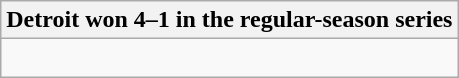<table class="wikitable collapsible collapsed">
<tr>
<th>Detroit won 4–1 in the regular-season series</th>
</tr>
<tr>
<td><br>



</td>
</tr>
</table>
